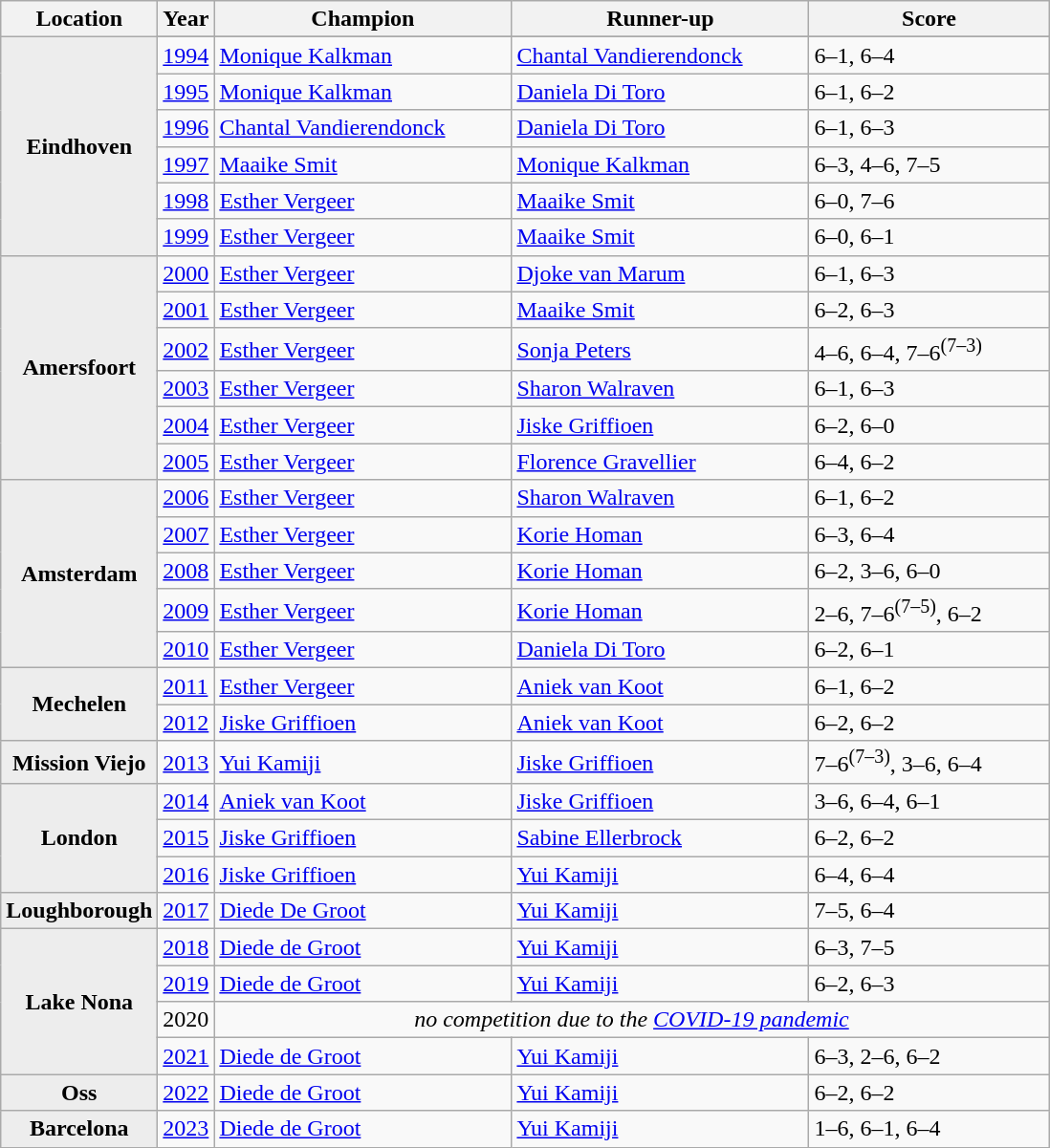<table class="wikitable">
<tr>
<th style="width:100px;">Location</th>
<th>Year</th>
<th style="width:200px;">Champion</th>
<th style="width:200px;">Runner-up</th>
<th style="width:160px;">Score</th>
</tr>
<tr>
<th rowspan="7" style="text-align:center; background:#ededed;"><strong>Eindhoven</strong></th>
</tr>
<tr>
<td><a href='#'>1994</a></td>
<td> <a href='#'>Monique Kalkman</a></td>
<td> <a href='#'>Chantal Vandierendonck</a></td>
<td>6–1, 6–4</td>
</tr>
<tr>
<td><a href='#'>1995</a></td>
<td> <a href='#'>Monique Kalkman</a></td>
<td> <a href='#'>Daniela Di Toro</a></td>
<td>6–1, 6–2</td>
</tr>
<tr>
<td><a href='#'>1996</a></td>
<td> <a href='#'>Chantal Vandierendonck</a></td>
<td> <a href='#'>Daniela Di Toro</a></td>
<td>6–1, 6–3</td>
</tr>
<tr>
<td><a href='#'>1997</a></td>
<td> <a href='#'>Maaike Smit</a></td>
<td> <a href='#'>Monique Kalkman</a></td>
<td>6–3, 4–6, 7–5</td>
</tr>
<tr>
<td><a href='#'>1998</a></td>
<td> <a href='#'>Esther Vergeer</a></td>
<td> <a href='#'>Maaike Smit</a></td>
<td>6–0, 7–6</td>
</tr>
<tr>
<td><a href='#'>1999</a></td>
<td> <a href='#'>Esther Vergeer</a></td>
<td> <a href='#'>Maaike Smit</a></td>
<td>6–0, 6–1</td>
</tr>
<tr>
<th rowspan="6" style="text-align:center; background:#ededed;"><strong>Amersfoort</strong></th>
<td><a href='#'>2000</a></td>
<td> <a href='#'>Esther Vergeer</a></td>
<td> <a href='#'>Djoke van Marum</a></td>
<td>6–1, 6–3</td>
</tr>
<tr>
<td><a href='#'>2001</a></td>
<td> <a href='#'>Esther Vergeer</a></td>
<td> <a href='#'>Maaike Smit</a></td>
<td>6–2, 6–3</td>
</tr>
<tr>
<td><a href='#'>2002</a></td>
<td> <a href='#'>Esther Vergeer</a></td>
<td> <a href='#'>Sonja Peters</a></td>
<td>4–6, 6–4, 7–6<sup>(7–3)</sup></td>
</tr>
<tr>
<td><a href='#'>2003</a></td>
<td> <a href='#'>Esther Vergeer</a></td>
<td> <a href='#'>Sharon Walraven</a></td>
<td>6–1, 6–3</td>
</tr>
<tr>
<td><a href='#'>2004</a></td>
<td> <a href='#'>Esther Vergeer</a></td>
<td> <a href='#'>Jiske Griffioen</a></td>
<td>6–2, 6–0</td>
</tr>
<tr>
<td><a href='#'>2005</a></td>
<td> <a href='#'>Esther Vergeer</a></td>
<td> <a href='#'>Florence Gravellier</a></td>
<td>6–4, 6–2</td>
</tr>
<tr>
<th rowspan="5" style="text-align:center; background:#ededed;"><strong>Amsterdam</strong></th>
<td><a href='#'>2006</a></td>
<td> <a href='#'>Esther Vergeer</a></td>
<td> <a href='#'>Sharon Walraven</a></td>
<td>6–1, 6–2</td>
</tr>
<tr>
<td><a href='#'>2007</a></td>
<td> <a href='#'>Esther Vergeer</a></td>
<td> <a href='#'>Korie Homan</a></td>
<td>6–3, 6–4</td>
</tr>
<tr>
<td><a href='#'>2008</a></td>
<td> <a href='#'>Esther Vergeer</a></td>
<td> <a href='#'>Korie Homan</a></td>
<td>6–2, 3–6, 6–0</td>
</tr>
<tr>
<td><a href='#'>2009</a></td>
<td> <a href='#'>Esther Vergeer</a></td>
<td> <a href='#'>Korie Homan</a></td>
<td>2–6, 7–6<sup>(7–5)</sup>, 6–2</td>
</tr>
<tr>
<td><a href='#'>2010</a></td>
<td> <a href='#'>Esther Vergeer</a></td>
<td> <a href='#'>Daniela Di Toro</a></td>
<td>6–2, 6–1</td>
</tr>
<tr>
<th rowspan="2" style="text-align:center; background:#ededed;"><strong>Mechelen</strong></th>
<td><a href='#'>2011</a></td>
<td> <a href='#'>Esther Vergeer</a></td>
<td> <a href='#'>Aniek van Koot</a></td>
<td>6–1, 6–2</td>
</tr>
<tr>
<td><a href='#'>2012</a></td>
<td> <a href='#'>Jiske Griffioen</a></td>
<td> <a href='#'>Aniek van Koot</a></td>
<td>6–2, 6–2</td>
</tr>
<tr>
<th style="text-align:center; background:#ededed;"><strong>Mission Viejo</strong></th>
<td><a href='#'>2013</a></td>
<td> <a href='#'>Yui Kamiji</a></td>
<td> <a href='#'>Jiske Griffioen</a></td>
<td>7–6<sup>(7–3)</sup>, 3–6, 6–4</td>
</tr>
<tr>
<th rowspan="3" style="text-align:center; background:#ededed;"><strong>London</strong></th>
<td><a href='#'>2014</a></td>
<td> <a href='#'>Aniek van Koot</a></td>
<td> <a href='#'>Jiske Griffioen</a></td>
<td>3–6, 6–4, 6–1</td>
</tr>
<tr>
<td><a href='#'>2015</a></td>
<td> <a href='#'>Jiske Griffioen</a></td>
<td> <a href='#'>Sabine Ellerbrock</a></td>
<td>6–2, 6–2</td>
</tr>
<tr>
<td><a href='#'>2016</a></td>
<td> <a href='#'>Jiske Griffioen</a></td>
<td> <a href='#'>Yui Kamiji</a></td>
<td>6–4, 6–4</td>
</tr>
<tr>
<th style="text-align:center; background:#ededed;"><strong>Loughborough</strong></th>
<td><a href='#'>2017</a></td>
<td> <a href='#'>Diede De Groot</a></td>
<td> <a href='#'>Yui Kamiji</a></td>
<td>7–5, 6–4</td>
</tr>
<tr>
<th rowspan="4" style="text-align:center; background:#ededed;"><strong>Lake Nona</strong></th>
<td><a href='#'>2018</a></td>
<td> <a href='#'>Diede de Groot</a></td>
<td> <a href='#'>Yui Kamiji</a></td>
<td>6–3, 7–5</td>
</tr>
<tr>
<td><a href='#'>2019</a></td>
<td> <a href='#'>Diede de Groot</a></td>
<td> <a href='#'>Yui Kamiji</a></td>
<td>6–2, 6–3</td>
</tr>
<tr>
<td>2020</td>
<td style="text-align:center" colspan=3><em>no competition due to the <a href='#'>COVID-19 pandemic</a></em></td>
</tr>
<tr>
<td><a href='#'>2021</a></td>
<td> <a href='#'>Diede de Groot</a></td>
<td> <a href='#'>Yui Kamiji</a></td>
<td>6–3, 2–6, 6–2</td>
</tr>
<tr>
<th style="text-align:center; background:#ededed;"><strong>Oss</strong></th>
<td><a href='#'>2022</a></td>
<td> <a href='#'>Diede de Groot</a></td>
<td> <a href='#'>Yui Kamiji</a></td>
<td>6–2, 6–2</td>
</tr>
<tr>
<th style="text-align:center; background:#ededed;"><strong>Barcelona</strong></th>
<td><a href='#'>2023</a></td>
<td> <a href='#'>Diede de Groot</a></td>
<td> <a href='#'>Yui Kamiji</a></td>
<td>1–6, 6–1, 6–4</td>
</tr>
</table>
